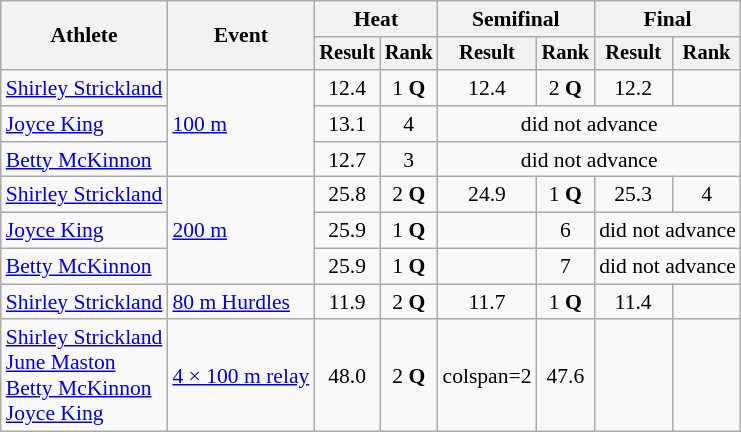<table class="wikitable" style="font-size:90%">
<tr>
<th rowspan=2>Athlete</th>
<th rowspan=2>Event</th>
<th colspan=2>Heat</th>
<th colspan=2>Semifinal</th>
<th colspan=2>Final</th>
</tr>
<tr style="font-size:95%">
<th>Result</th>
<th>Rank</th>
<th>Result</th>
<th>Rank</th>
<th>Result</th>
<th>Rank</th>
</tr>
<tr align=center>
<td align=left><a href='#'>Shirley Strickland</a></td>
<td align=left rowspan=3><a href='#'>100 m</a></td>
<td>12.4</td>
<td>1 <strong>Q</strong></td>
<td>12.4</td>
<td>2 <strong>Q</strong></td>
<td>12.2</td>
<td></td>
</tr>
<tr align=center>
<td align=left><a href='#'>Joyce King</a></td>
<td>13.1</td>
<td>4</td>
<td colspan=4>did not advance</td>
</tr>
<tr align=center>
<td align=left><a href='#'>Betty McKinnon</a></td>
<td>12.7</td>
<td>3</td>
<td colspan=4>did not advance</td>
</tr>
<tr align=center>
<td align=left><a href='#'>Shirley Strickland</a></td>
<td align=left rowspan=3><a href='#'>200 m</a></td>
<td>25.8</td>
<td>2 <strong>Q</strong></td>
<td>24.9</td>
<td>1 <strong>Q</strong></td>
<td>25.3</td>
<td>4</td>
</tr>
<tr align=center>
<td align=left><a href='#'>Joyce King</a></td>
<td>25.9</td>
<td>1 <strong>Q</strong></td>
<td></td>
<td>6</td>
<td colspan=2>did not advance</td>
</tr>
<tr align=center>
<td align=left><a href='#'>Betty McKinnon</a></td>
<td>25.9</td>
<td>1 <strong>Q</strong></td>
<td></td>
<td>7</td>
<td colspan=2>did not advance</td>
</tr>
<tr align=center>
<td align=left><a href='#'>Shirley Strickland</a></td>
<td align=left><a href='#'>80 m Hurdles</a></td>
<td>11.9</td>
<td>2 <strong>Q</strong></td>
<td>11.7</td>
<td>1 <strong>Q</strong></td>
<td>11.4</td>
<td></td>
</tr>
<tr align=center>
<td align=left><a href='#'>Shirley Strickland</a><br><a href='#'>June Maston</a><br><a href='#'>Betty McKinnon</a><br><a href='#'>Joyce King</a></td>
<td align=left><a href='#'>4 × 100 m relay</a></td>
<td>48.0</td>
<td>2 <strong>Q</strong></td>
<td>colspan=2 </td>
<td>47.6</td>
<td></td>
</tr>
</table>
